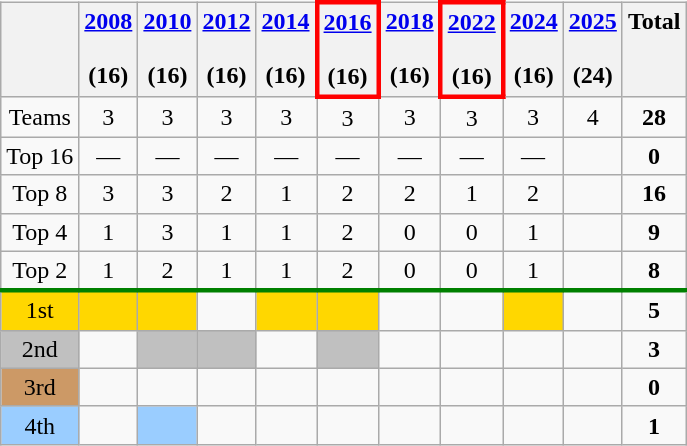<table class="wikitable" style="text-align: center">
<tr valign=top>
<th></th>
<th><a href='#'>2008</a><br> <br> (16)</th>
<th><a href='#'>2010</a><br> <br> (16)</th>
<th><a href='#'>2012</a><br> <br> (16)</th>
<th><a href='#'>2014</a><br> <br> (16)</th>
<th style="border:3px solid red"><a href='#'>2016</a><br> <br> (16)</th>
<th><a href='#'>2018</a><br> <br> (16)</th>
<th style="border:3px solid red"><a href='#'>2022</a><br> <br> (16)</th>
<th><a href='#'>2024</a><br> <br> (16)</th>
<th><a href='#'>2025</a><br> <br> (24)</th>
<th>Total</th>
</tr>
<tr>
<td>Teams</td>
<td>3</td>
<td>3</td>
<td>3</td>
<td>3</td>
<td>3</td>
<td>3</td>
<td>3</td>
<td>3</td>
<td>4</td>
<td><strong>28</strong></td>
</tr>
<tr>
<td>Top 16</td>
<td>—</td>
<td>—</td>
<td>—</td>
<td>—</td>
<td>—</td>
<td>—</td>
<td>—</td>
<td>—</td>
<td></td>
<td><strong>0</strong></td>
</tr>
<tr>
<td>Top 8</td>
<td>3</td>
<td>3</td>
<td>2</td>
<td>1</td>
<td>2</td>
<td>2</td>
<td>1</td>
<td>2</td>
<td></td>
<td><strong>16</strong></td>
</tr>
<tr>
<td>Top 4</td>
<td>1</td>
<td>3</td>
<td>1</td>
<td>1</td>
<td>2</td>
<td>0</td>
<td>0</td>
<td>1</td>
<td></td>
<td><strong>9</strong></td>
</tr>
<tr>
<td>Top 2</td>
<td>1</td>
<td>2</td>
<td>1</td>
<td>1</td>
<td>2</td>
<td>0</td>
<td>0</td>
<td>1</td>
<td></td>
<td><strong>8</strong></td>
</tr>
<tr style="border-top:3px solid green;">
<td bgcolor=gold>1st</td>
<td bgcolor=gold></td>
<td bgcolor=gold></td>
<td></td>
<td bgcolor=gold></td>
<td bgcolor=gold></td>
<td></td>
<td></td>
<td bgcolor=gold></td>
<td></td>
<td><strong>5</strong></td>
</tr>
<tr>
<td bgcolor=silver>2nd</td>
<td></td>
<td bgcolor=silver></td>
<td bgcolor=silver></td>
<td></td>
<td bgcolor=silver></td>
<td></td>
<td></td>
<td></td>
<td></td>
<td><strong>3</strong></td>
</tr>
<tr>
<td bgcolor=#cc9966>3rd</td>
<td></td>
<td></td>
<td></td>
<td></td>
<td></td>
<td></td>
<td></td>
<td></td>
<td></td>
<td><strong>0</strong></td>
</tr>
<tr>
<td bgcolor=#9acdff>4th</td>
<td></td>
<td bgcolor=#9acdff></td>
<td></td>
<td></td>
<td></td>
<td></td>
<td></td>
<td></td>
<td></td>
<td><strong>1</strong></td>
</tr>
</table>
